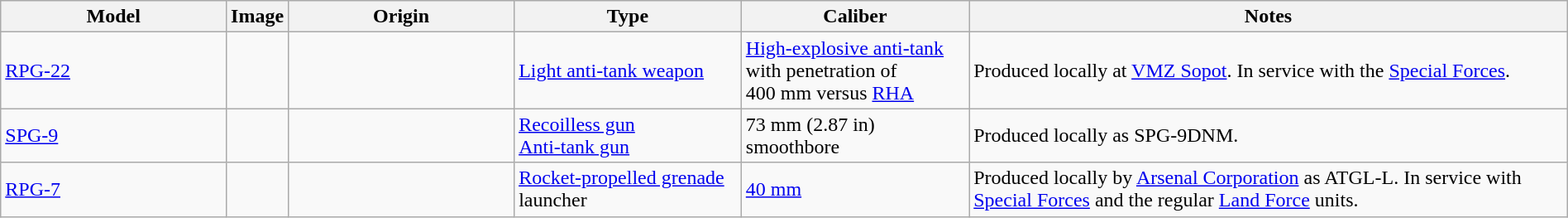<table class="wikitable" style="width:100%;">
<tr>
<th style="width:15%;">Model</th>
<th style="width:0%;">Image</th>
<th style="width:15%;">Origin</th>
<th style="width:15%;">Type</th>
<th style="width:15%;">Caliber</th>
<th style="width:40%;">Notes</th>
</tr>
<tr>
<td><a href='#'>RPG-22</a></td>
<td></td>
<td><br></td>
<td><a href='#'>Light anti-tank weapon</a></td>
<td><a href='#'>High-explosive anti-tank</a> with penetration of 400 mm versus <a href='#'>RHA</a></td>
<td>Produced locally at <a href='#'>VMZ Sopot</a>. In service with the <a href='#'>Special Forces</a>.</td>
</tr>
<tr>
<td><a href='#'>SPG-9</a></td>
<td></td>
<td><br></td>
<td><a href='#'>Recoilless gun</a><br><a href='#'>Anti-tank gun</a></td>
<td>73 mm (2.87 in) smoothbore</td>
<td>Produced locally as SPG-9DNM.</td>
</tr>
<tr>
<td><a href='#'>RPG-7</a></td>
<td></td>
<td></td>
<td><a href='#'>Rocket-propelled grenade</a> launcher</td>
<td><a href='#'>40 mm</a></td>
<td>Produced locally by <a href='#'>Arsenal Corporation</a> as ATGL-L. In service with <a href='#'>Special Forces</a> and the regular <a href='#'>Land Force</a> units.</td>
</tr>
</table>
